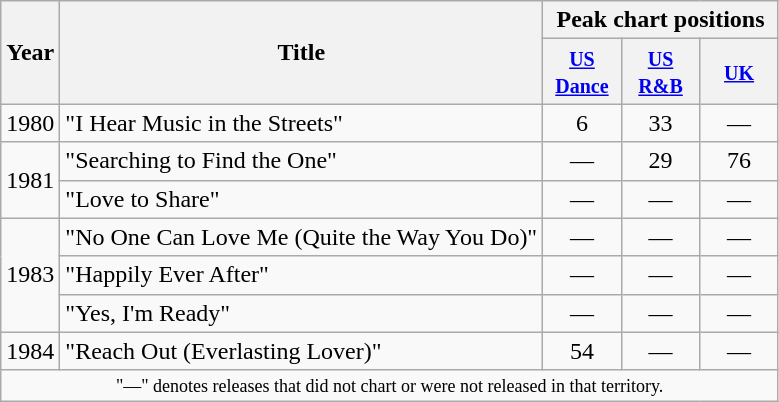<table class="wikitable">
<tr>
<th scope="col" rowspan="2">Year</th>
<th scope="col" rowspan="2">Title</th>
<th scope="col" colspan="3">Peak chart positions</th>
</tr>
<tr>
<th style="width:45px;"><small><a href='#'>US Dance</a></small><br></th>
<th style="width:45px;"><small><a href='#'>US R&B</a></small><br></th>
<th style="width:45px;"><small><a href='#'>UK</a></small><br></th>
</tr>
<tr>
<td rowspan="1">1980</td>
<td>"I Hear Music in the Streets"</td>
<td align=center>6</td>
<td align=center>33</td>
<td align=center>―</td>
</tr>
<tr>
<td rowspan="2">1981</td>
<td>"Searching to Find the One"</td>
<td align=center>—</td>
<td align=center>29</td>
<td align=center>76</td>
</tr>
<tr>
<td>"Love to Share"</td>
<td align=center>—</td>
<td align=center>—</td>
<td align=center>—</td>
</tr>
<tr>
<td rowspan="3">1983</td>
<td>"No One Can Love Me (Quite the Way You Do)"</td>
<td align=center>—</td>
<td align=center>—</td>
<td align=center>—</td>
</tr>
<tr>
<td>"Happily Ever After"</td>
<td align=center>—</td>
<td align=center>—</td>
<td align=center>—</td>
</tr>
<tr>
<td>"Yes, I'm Ready"</td>
<td align=center>—</td>
<td align=center>—</td>
<td align=center>—</td>
</tr>
<tr>
<td rowspan="1">1984</td>
<td>"Reach Out (Everlasting Lover)"</td>
<td align=center>54</td>
<td align=center>—</td>
<td align=center>—</td>
</tr>
<tr>
<td colspan="5" style="text-align:center; font-size:9pt;">"—" denotes releases that did not chart or were not released in that territory.</td>
</tr>
</table>
